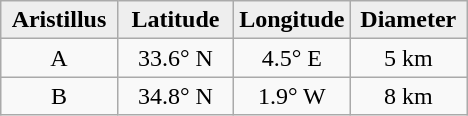<table class="wikitable">
<tr>
<th width="25%" style="background:#eeeeee;">Aristillus</th>
<th width="25%" style="background:#eeeeee;">Latitude</th>
<th width="25%" style="background:#eeeeee;">Longitude</th>
<th width="25%" style="background:#eeeeee;">Diameter</th>
</tr>
<tr>
<td align="center">A</td>
<td align="center">33.6° N</td>
<td align="center">4.5° E</td>
<td align="center">5 km</td>
</tr>
<tr>
<td align="center">B</td>
<td align="center">34.8° N</td>
<td align="center">1.9° W</td>
<td align="center">8 km</td>
</tr>
</table>
